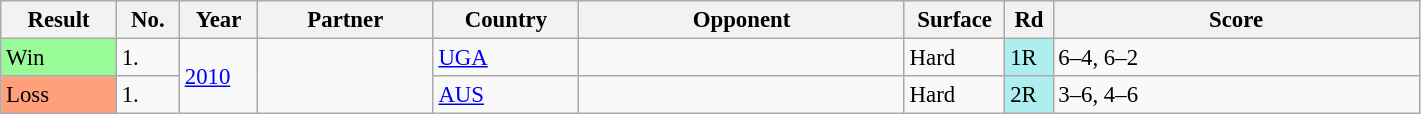<table class="wikitable sortable" style=font-size:95%>
<tr>
<th scope="col" style="width:70px;">Result</th>
<th scope="col" class="unsortable" style="width:35px;">No.</th>
<th scope="col" style="width:45px;">Year</th>
<th scope="col" style="width:110px;">Partner</th>
<th scope="col" class="unsortable" style="width:90px;">Country</th>
<th scope="col" style="width:210px;">Opponent</th>
<th scope="col" style="width:60px;">Surface</th>
<th scope="col" style="width:25px;">Rd</th>
<th scope="col" class="unsortable" style="width:237px;">Score</th>
</tr>
<tr>
<td bgcolor=98FB98>Win</td>
<td>1.</td>
<td rowspan=2><a href='#'>2010</a></td>
<td rowspan=2></td>
<td> <a href='#'>UGA</a></td>
<td data-sort-value="Mugabe, Duncan"><br></td>
<td>Hard</td>
<td style="background:#afeeee;">1R</td>
<td>6–4, 6–2</td>
</tr>
<tr>
<td style="background:#ffa07a;">Loss</td>
<td>1.</td>
<td> <a href='#'>AUS</a></td>
<td data-sort-value="Hanley, Paul"><br></td>
<td>Hard</td>
<td style="background:#afeeee;">2R</td>
<td>3–6, 4–6</td>
</tr>
</table>
